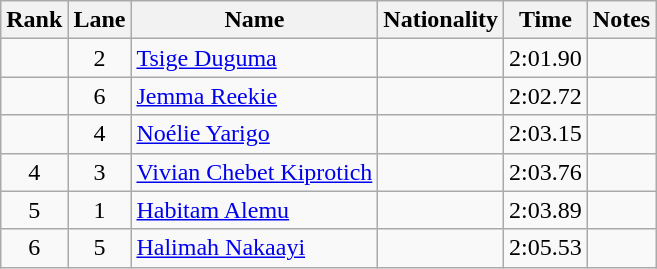<table class="wikitable sortable" style="text-align:center">
<tr>
<th>Rank</th>
<th>Lane</th>
<th>Name</th>
<th>Nationality</th>
<th>Time</th>
<th>Notes</th>
</tr>
<tr>
<td></td>
<td>2</td>
<td align="left"><a href='#'>Tsige Duguma</a></td>
<td align=left></td>
<td>2:01.90</td>
<td></td>
</tr>
<tr>
<td></td>
<td>6</td>
<td align="left"><a href='#'>Jemma Reekie</a></td>
<td align=left></td>
<td>2:02.72</td>
<td></td>
</tr>
<tr>
<td></td>
<td>4</td>
<td align="left"><a href='#'>Noélie Yarigo</a></td>
<td align=left></td>
<td>2:03.15</td>
<td></td>
</tr>
<tr>
<td>4</td>
<td>3</td>
<td align="left"><a href='#'>Vivian Chebet Kiprotich</a></td>
<td align=left></td>
<td>2:03.76</td>
<td></td>
</tr>
<tr>
<td>5</td>
<td>1</td>
<td align="left"><a href='#'>Habitam Alemu</a></td>
<td align=left></td>
<td>2:03.89</td>
<td></td>
</tr>
<tr>
<td>6</td>
<td>5</td>
<td align="left"><a href='#'>Halimah Nakaayi</a></td>
<td align=left></td>
<td>2:05.53</td>
<td></td>
</tr>
</table>
